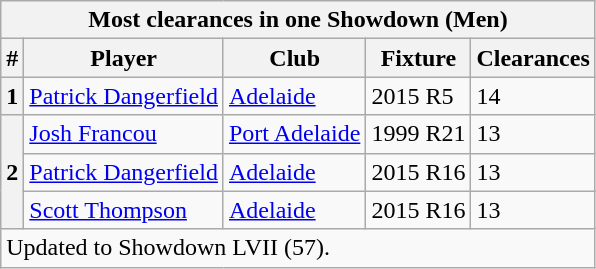<table class="wikitable">
<tr>
<th colspan="5">Most clearances in one Showdown (Men)</th>
</tr>
<tr>
<th>#</th>
<th>Player</th>
<th>Club</th>
<th>Fixture</th>
<th>Clearances</th>
</tr>
<tr>
<th>1</th>
<td><a href='#'>Patrick Dangerfield</a></td>
<td><a href='#'>Adelaide</a></td>
<td>2015 R5</td>
<td>14</td>
</tr>
<tr>
<th rowspan="3">2</th>
<td><a href='#'>Josh Francou</a></td>
<td><a href='#'>Port Adelaide</a></td>
<td>1999 R21</td>
<td>13</td>
</tr>
<tr>
<td><a href='#'>Patrick Dangerfield</a></td>
<td><a href='#'>Adelaide</a></td>
<td>2015 R16</td>
<td>13</td>
</tr>
<tr>
<td><a href='#'>Scott Thompson</a></td>
<td><a href='#'>Adelaide</a></td>
<td>2015 R16</td>
<td>13</td>
</tr>
<tr>
<td colspan="5">Updated to Showdown LVII (57).</td>
</tr>
</table>
